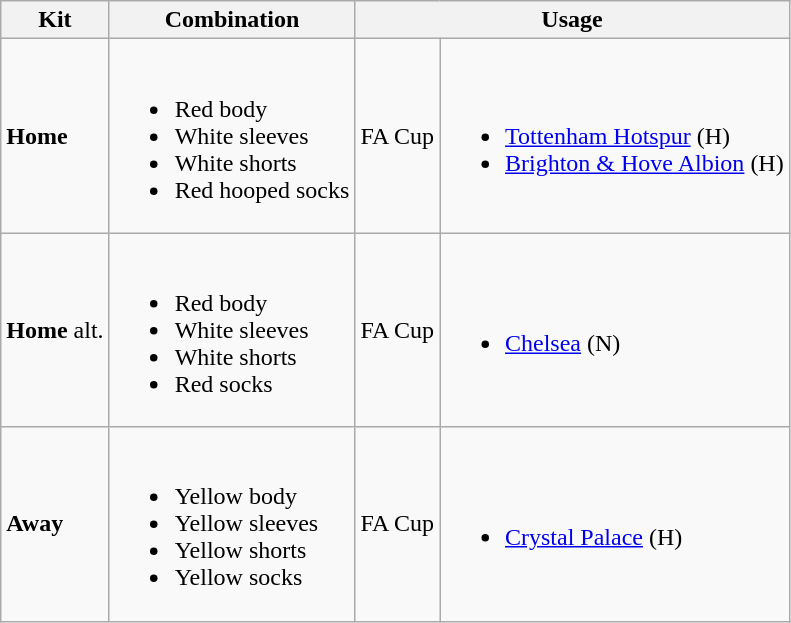<table class="wikitable">
<tr>
<th>Kit</th>
<th>Combination</th>
<th colspan="2">Usage</th>
</tr>
<tr>
<td><strong>Home</strong></td>
<td><br><ul><li>Red body</li><li>White sleeves</li><li>White shorts</li><li>Red hooped socks</li></ul></td>
<td>FA Cup</td>
<td><br><ul><li><a href='#'>Tottenham Hotspur</a> (H)</li><li><a href='#'>Brighton & Hove Albion</a> (H)</li></ul></td>
</tr>
<tr>
<td><strong>Home</strong> alt.</td>
<td><br><ul><li>Red body</li><li>White sleeves</li><li>White shorts</li><li>Red socks</li></ul></td>
<td>FA Cup</td>
<td><br><ul><li><a href='#'>Chelsea</a> (N)</li></ul></td>
</tr>
<tr>
<td><strong>Away</strong></td>
<td><br><ul><li>Yellow body</li><li>Yellow sleeves</li><li>Yellow shorts</li><li>Yellow socks</li></ul></td>
<td>FA Cup</td>
<td><br><ul><li><a href='#'>Crystal Palace</a> (H)</li></ul></td>
</tr>
</table>
